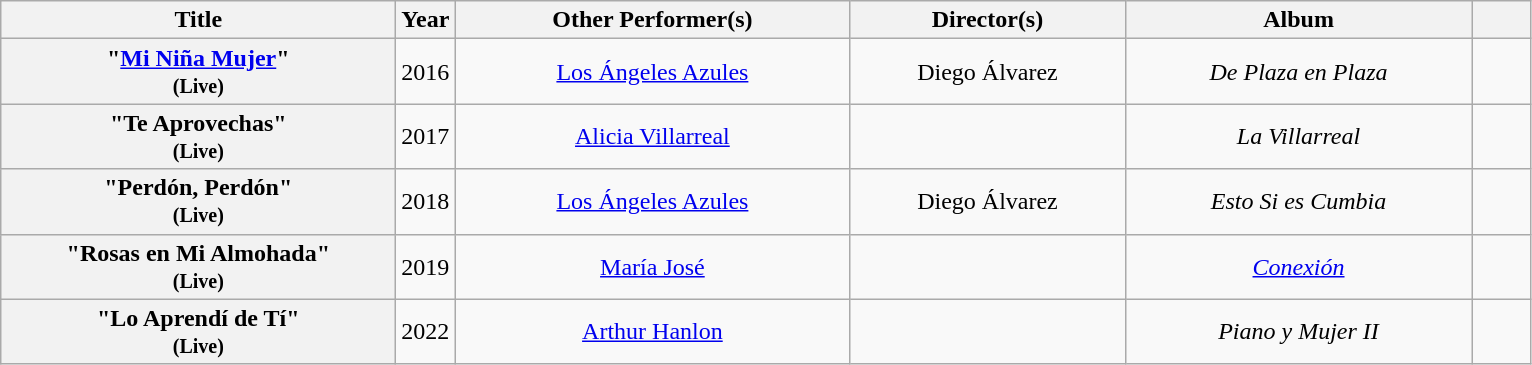<table class="wikitable plainrowheaders" style="text-align:center;">
<tr>
<th scope="col" style="width: 16em;">Title</th>
<th scope="col">Year</th>
<th scope="col" style="width: 16em;">Other Performer(s)</th>
<th scope="col" style="width: 11em;">Director(s)</th>
<th scope="col" style="width: 14em;">Album</th>
<th scope="col" style="width: 2em;" class="unsortable"></th>
</tr>
<tr>
<th scope="row">"<a href='#'>Mi Niña Mujer</a>" <br><small>(Live)</small></th>
<td>2016</td>
<td><a href='#'>Los Ángeles Azules</a></td>
<td>Diego Álvarez</td>
<td><em>De Plaza en Plaza</em></td>
<td></td>
</tr>
<tr>
<th scope="row">"Te Aprovechas" <br><small>(Live)</small></th>
<td>2017</td>
<td><a href='#'>Alicia Villarreal</a></td>
<td></td>
<td><em>La Villarreal</em></td>
<td></td>
</tr>
<tr>
<th scope="row">"Perdón, Perdón"<br> <small>(Live)</small></th>
<td>2018</td>
<td><a href='#'>Los Ángeles Azules</a></td>
<td>Diego Álvarez</td>
<td><em>Esto Si es Cumbia</em></td>
<td></td>
</tr>
<tr>
<th scope="row">"Rosas en Mi Almohada"<br><small>(Live)</small></th>
<td>2019</td>
<td><a href='#'>María José</a></td>
<td></td>
<td><em><a href='#'>Conexión</a></em></td>
<td></td>
</tr>
<tr>
<th scope="row">"Lo Aprendí de Tí"<br><small>(Live)</small></th>
<td>2022</td>
<td><a href='#'>Arthur Hanlon</a></td>
<td></td>
<td><em>Piano y Mujer II</em></td>
<td></td>
</tr>
</table>
